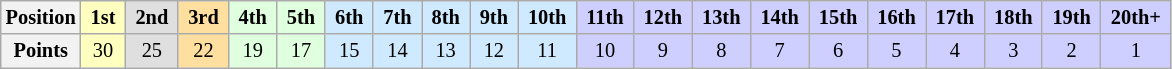<table class="wikitable" style="font-size:85%; text-align:center">
<tr>
<th>Position</th>
<td style="background:#FFFFBF;"> <strong>1st</strong> </td>
<td style="background:#DFDFDF;"> <strong>2nd</strong> </td>
<td style="background:#FFDF9F;"> <strong>3rd</strong> </td>
<td style="background:#DFFFDF;"> <strong>4th</strong> </td>
<td style="background:#DFFFDF;"> <strong>5th</strong> </td>
<td style="background:#CFEAFF;"> <strong>6th</strong> </td>
<td style="background:#CFEAFF;"> <strong>7th</strong> </td>
<td style="background:#CFEAFF;"> <strong>8th</strong> </td>
<td style="background:#CFEAFF;"> <strong>9th</strong> </td>
<td style="background:#CFEAFF;"> <strong>10th</strong> </td>
<td style="background:#CFCFFF;"> <strong>11th</strong> </td>
<td style="background:#CFCFFF;"> <strong>12th</strong> </td>
<td style="background:#CFCFFF;"> <strong>13th</strong> </td>
<td style="background:#CFCFFF;"> <strong>14th</strong> </td>
<td style="background:#CFCFFF;"> <strong>15th</strong> </td>
<td style="background:#CFCFFF;"> <strong>16th</strong> </td>
<td style="background:#CFCFFF;"> <strong>17th</strong> </td>
<td style="background:#CFCFFF;"> <strong>18th</strong> </td>
<td style="background:#CFCFFF;"> <strong>19th</strong> </td>
<td style="background:#CFCFFF;"> <strong>20th+</strong> </td>
</tr>
<tr>
<th>Points</th>
<td style="background:#FFFFBF;">30</td>
<td style="background:#DFDFDF;">25</td>
<td style="background:#FFDF9F;">22</td>
<td style="background:#DFFFDF;">19</td>
<td style="background:#DFFFDF;">17</td>
<td style="background:#CFEAFF;">15</td>
<td style="background:#CFEAFF;">14</td>
<td style="background:#CFEAFF;">13</td>
<td style="background:#CFEAFF;">12</td>
<td style="background:#CFEAFF;">11</td>
<td style="background:#CFCFFF;">10</td>
<td style="background:#CFCFFF;">9</td>
<td style="background:#CFCFFF;">8</td>
<td style="background:#CFCFFF;">7</td>
<td style="background:#CFCFFF;">6</td>
<td style="background:#CFCFFF;">5</td>
<td style="background:#CFCFFF;">4</td>
<td style="background:#CFCFFF;">3</td>
<td style="background:#CFCFFF;">2</td>
<td style="background:#CFCFFF;">1</td>
</tr>
</table>
